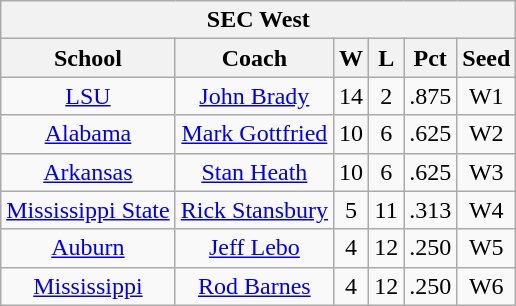<table class="wikitable" style="text-align:center">
<tr>
<th colspan="6">SEC West</th>
</tr>
<tr>
<th>School</th>
<th>Coach</th>
<th>W</th>
<th>L</th>
<th>Pct</th>
<th>Seed</th>
</tr>
<tr>
<td><a href='#'>LSU</a></td>
<td><a href='#'>John Brady</a></td>
<td>14</td>
<td>2</td>
<td>.875</td>
<td>W1</td>
</tr>
<tr>
<td><a href='#'>Alabama</a></td>
<td><a href='#'>Mark Gottfried</a></td>
<td>10</td>
<td>6</td>
<td>.625</td>
<td>W2</td>
</tr>
<tr>
<td><a href='#'>Arkansas</a></td>
<td><a href='#'>Stan Heath</a></td>
<td>10</td>
<td>6</td>
<td>.625</td>
<td>W3</td>
</tr>
<tr>
<td><a href='#'>Mississippi State</a></td>
<td><a href='#'>Rick Stansbury</a></td>
<td>5</td>
<td>11</td>
<td>.313</td>
<td>W4</td>
</tr>
<tr>
<td><a href='#'>Auburn</a></td>
<td><a href='#'>Jeff Lebo</a></td>
<td>4</td>
<td>12</td>
<td>.250</td>
<td>W5</td>
</tr>
<tr>
<td><a href='#'>Mississippi</a></td>
<td><a href='#'>Rod Barnes</a></td>
<td>4</td>
<td>12</td>
<td>.250</td>
<td>W6</td>
</tr>
</table>
